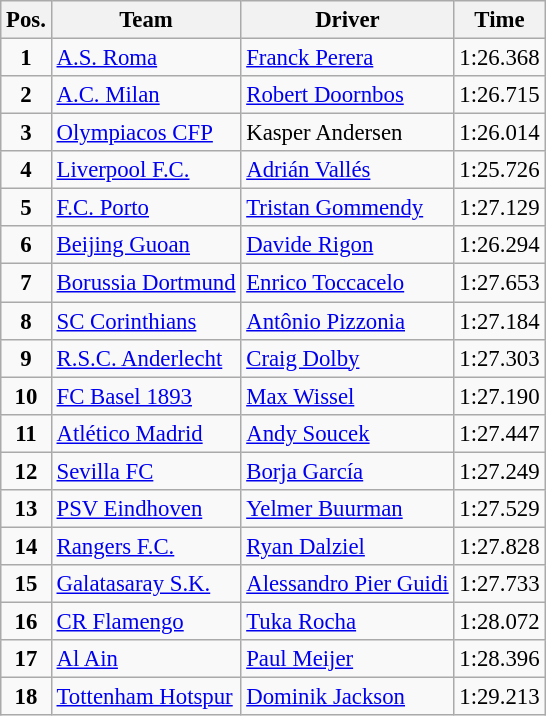<table class=wikitable style="font-size:95%">
<tr>
<th>Pos.</th>
<th>Team</th>
<th>Driver</th>
<th>Time</th>
</tr>
<tr>
<td align="center"><strong>1</strong></td>
<td> <a href='#'>A.S. Roma</a></td>
<td> <a href='#'>Franck Perera</a></td>
<td>1:26.368</td>
</tr>
<tr>
<td align="center"><strong>2</strong></td>
<td> <a href='#'>A.C. Milan</a></td>
<td> <a href='#'>Robert Doornbos</a></td>
<td>1:26.715</td>
</tr>
<tr>
<td align="center"><strong>3</strong></td>
<td> <a href='#'>Olympiacos CFP</a></td>
<td> Kasper Andersen</td>
<td>1:26.014</td>
</tr>
<tr>
<td align="center"><strong>4</strong></td>
<td> <a href='#'>Liverpool F.C.</a></td>
<td> <a href='#'>Adrián Vallés</a></td>
<td>1:25.726</td>
</tr>
<tr>
<td align="center"><strong>5</strong></td>
<td> <a href='#'>F.C. Porto</a></td>
<td> <a href='#'>Tristan Gommendy</a></td>
<td>1:27.129</td>
</tr>
<tr>
<td align="center"><strong>6</strong></td>
<td> <a href='#'>Beijing Guoan</a></td>
<td> <a href='#'>Davide Rigon</a></td>
<td>1:26.294</td>
</tr>
<tr>
<td align="center"><strong>7</strong></td>
<td> <a href='#'>Borussia Dortmund</a></td>
<td> <a href='#'>Enrico Toccacelo</a></td>
<td>1:27.653</td>
</tr>
<tr>
<td align="center"><strong>8</strong></td>
<td> <a href='#'>SC Corinthians</a></td>
<td> <a href='#'>Antônio Pizzonia</a></td>
<td>1:27.184</td>
</tr>
<tr>
<td align="center"><strong>9</strong></td>
<td> <a href='#'>R.S.C. Anderlecht</a></td>
<td> <a href='#'>Craig Dolby</a></td>
<td>1:27.303</td>
</tr>
<tr>
<td align="center"><strong>10</strong></td>
<td> <a href='#'>FC Basel 1893</a></td>
<td> <a href='#'>Max Wissel</a></td>
<td>1:27.190</td>
</tr>
<tr>
<td align="center"><strong>11</strong></td>
<td> <a href='#'>Atlético Madrid</a></td>
<td> <a href='#'>Andy Soucek</a></td>
<td>1:27.447</td>
</tr>
<tr>
<td align="center"><strong>12</strong></td>
<td> <a href='#'>Sevilla FC</a></td>
<td> <a href='#'>Borja García</a></td>
<td>1:27.249</td>
</tr>
<tr>
<td align="center"><strong>13</strong></td>
<td> <a href='#'>PSV Eindhoven</a></td>
<td> <a href='#'>Yelmer Buurman</a></td>
<td>1:27.529</td>
</tr>
<tr>
<td align="center"><strong>14</strong></td>
<td> <a href='#'>Rangers F.C.</a></td>
<td> <a href='#'>Ryan Dalziel</a></td>
<td>1:27.828</td>
</tr>
<tr>
<td align="center"><strong>15</strong></td>
<td> <a href='#'>Galatasaray S.K.</a></td>
<td> <a href='#'>Alessandro Pier Guidi</a></td>
<td>1:27.733</td>
</tr>
<tr>
<td align="center"><strong>16</strong></td>
<td> <a href='#'>CR Flamengo</a></td>
<td> <a href='#'>Tuka Rocha</a></td>
<td>1:28.072</td>
</tr>
<tr>
<td align="center"><strong>17</strong></td>
<td> <a href='#'>Al Ain</a></td>
<td> <a href='#'>Paul Meijer</a></td>
<td>1:28.396</td>
</tr>
<tr>
<td align="center"><strong>18</strong></td>
<td> <a href='#'>Tottenham Hotspur</a></td>
<td> <a href='#'>Dominik Jackson</a></td>
<td>1:29.213</td>
</tr>
</table>
